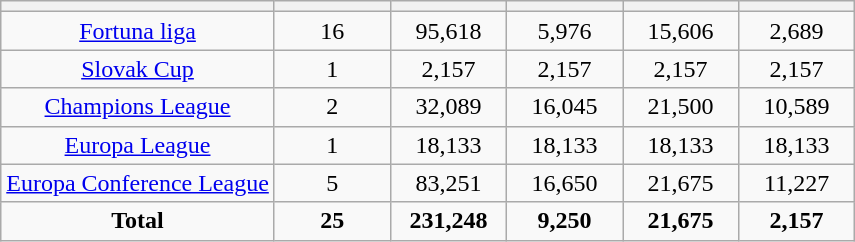<table class="wikitable sortable" style="text-align: center;">
<tr>
<th></th>
<th style="width:70px;"></th>
<th style="width:70px;"></th>
<th style="width:70px;"></th>
<th style="width:70px;"></th>
<th style="width:70px;"></th>
</tr>
<tr>
<td><a href='#'>Fortuna liga</a></td>
<td>16</td>
<td>95,618</td>
<td>5,976</td>
<td>15,606</td>
<td>2,689</td>
</tr>
<tr>
<td><a href='#'>Slovak Cup</a></td>
<td>1</td>
<td>2,157</td>
<td>2,157</td>
<td>2,157</td>
<td>2,157</td>
</tr>
<tr>
<td><a href='#'>Champions League</a></td>
<td>2</td>
<td>32,089</td>
<td>16,045</td>
<td>21,500</td>
<td>10,589</td>
</tr>
<tr>
<td><a href='#'>Europa League</a></td>
<td>1</td>
<td>18,133</td>
<td>18,133</td>
<td>18,133</td>
<td>18,133</td>
</tr>
<tr>
<td><a href='#'>Europa Conference League</a></td>
<td>5</td>
<td>83,251</td>
<td>16,650</td>
<td>21,675</td>
<td>11,227</td>
</tr>
<tr>
<td><strong>Total</strong></td>
<td><strong>25</strong></td>
<td><strong>231,248</strong></td>
<td><strong>9,250</strong></td>
<td><strong>21,675</strong></td>
<td><strong>2,157</strong></td>
</tr>
</table>
